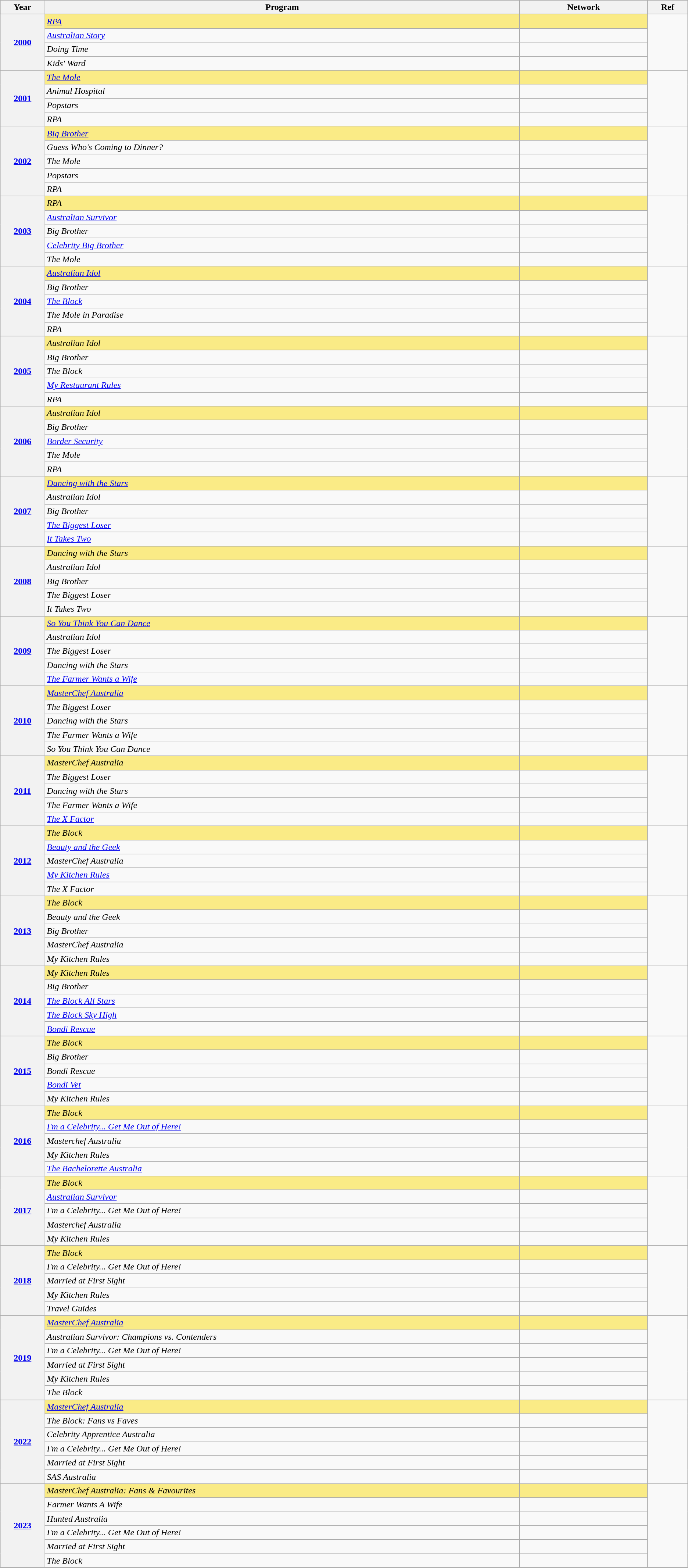<table class="wikitable sortable">
<tr style="background:#bebebe;">
<th scope="col" style="width:1%;">Year</th>
<th scope="col" style="width:16%;">Program</th>
<th scope="col" style="width:4%;">Network</th>
<th scope="col" style="width:1%;" class="unsortable">Ref</th>
</tr>
<tr>
<th scope="row" rowspan="4" style="text-align:center"><a href='#'>2000</a></th>
<td style="background:#FAEB86"><em><a href='#'>RPA</a></em></td>
<td style="background:#FAEB86"></td>
<td rowspan="4"></td>
</tr>
<tr>
<td><em><a href='#'>Australian Story</a></em></td>
<td></td>
</tr>
<tr>
<td><em>Doing Time</em></td>
<td></td>
</tr>
<tr>
<td><em>Kids' Ward</em></td>
<td></td>
</tr>
<tr>
<th scope="row" rowspan="4" style="text-align:center"><a href='#'>2001</a></th>
<td style="background:#FAEB86"><em><a href='#'>The Mole</a></em></td>
<td style="background:#FAEB86"></td>
<td rowspan="4"></td>
</tr>
<tr>
<td><em>Animal Hospital</em></td>
<td></td>
</tr>
<tr>
<td><em>Popstars</em></td>
<td></td>
</tr>
<tr>
<td><em>RPA</em></td>
<td></td>
</tr>
<tr>
<th scope="row" rowspan="5" style="text-align:center"><a href='#'>2002</a></th>
<td style="background:#FAEB86"><em><a href='#'>Big Brother</a></em></td>
<td style="background:#FAEB86"></td>
<td rowspan="5"></td>
</tr>
<tr>
<td><em>Guess Who's Coming to Dinner?</em></td>
<td></td>
</tr>
<tr>
<td><em>The Mole</em></td>
<td></td>
</tr>
<tr>
<td><em>Popstars</em></td>
<td></td>
</tr>
<tr>
<td><em>RPA</em></td>
<td></td>
</tr>
<tr>
<th scope="row" rowspan="5" style="text-align:center"><a href='#'>2003</a></th>
<td style="background:#FAEB86"><em>RPA</em></td>
<td style="background:#FAEB86"></td>
<td rowspan="5"></td>
</tr>
<tr>
<td><em><a href='#'>Australian Survivor</a></em></td>
<td></td>
</tr>
<tr>
<td><em>Big Brother</em></td>
<td></td>
</tr>
<tr>
<td><em><a href='#'>Celebrity Big Brother</a></em></td>
<td></td>
</tr>
<tr>
<td><em>The Mole</em></td>
<td></td>
</tr>
<tr>
<th scope="row" rowspan="5" style="text-align:center"><a href='#'>2004</a></th>
<td style="background:#FAEB86"><em><a href='#'>Australian Idol</a></em></td>
<td style="background:#FAEB86"></td>
<td rowspan="5"></td>
</tr>
<tr>
<td><em>Big Brother</em></td>
<td></td>
</tr>
<tr>
<td><em><a href='#'>The Block</a></em></td>
<td></td>
</tr>
<tr>
<td><em>The Mole in Paradise</em></td>
<td></td>
</tr>
<tr>
<td><em>RPA</em></td>
<td></td>
</tr>
<tr>
<th scope="row" rowspan="5" style="text-align:center"><a href='#'>2005</a></th>
<td style="background:#FAEB86"><em>Australian Idol</em></td>
<td style="background:#FAEB86"></td>
<td rowspan="5"></td>
</tr>
<tr>
<td><em>Big Brother</em></td>
<td></td>
</tr>
<tr>
<td><em>The Block</em></td>
<td></td>
</tr>
<tr>
<td><em><a href='#'>My Restaurant Rules</a></em></td>
<td></td>
</tr>
<tr>
<td><em>RPA</em></td>
<td></td>
</tr>
<tr>
<th scope="row" rowspan="5" style="text-align:center"><a href='#'>2006</a></th>
<td style="background:#FAEB86"><em>Australian Idol</em></td>
<td style="background:#FAEB86"></td>
<td rowspan="5"></td>
</tr>
<tr>
<td><em>Big Brother</em></td>
<td></td>
</tr>
<tr>
<td><em><a href='#'>Border Security</a></em></td>
<td></td>
</tr>
<tr>
<td><em>The Mole</em></td>
<td></td>
</tr>
<tr>
<td><em>RPA</em></td>
<td></td>
</tr>
<tr>
<th scope="row" rowspan="5" style="text-align:center"><a href='#'>2007</a></th>
<td style="background:#FAEB86"><em><a href='#'>Dancing with the Stars</a></em></td>
<td style="background:#FAEB86"></td>
<td rowspan="5"></td>
</tr>
<tr>
<td><em>Australian Idol</em></td>
<td></td>
</tr>
<tr>
<td><em>Big Brother</em></td>
<td></td>
</tr>
<tr>
<td><em><a href='#'>The Biggest Loser</a></em></td>
<td></td>
</tr>
<tr>
<td><em><a href='#'>It Takes Two</a></em></td>
<td></td>
</tr>
<tr>
<th scope="row" rowspan="5" style="text-align:center"><a href='#'>2008</a></th>
<td style="background:#FAEB86"><em>Dancing with the Stars</em></td>
<td style="background:#FAEB86"></td>
<td rowspan="5"></td>
</tr>
<tr>
<td><em>Australian Idol</em></td>
<td></td>
</tr>
<tr>
<td><em>Big Brother</em></td>
<td></td>
</tr>
<tr>
<td><em>The Biggest Loser</em></td>
<td></td>
</tr>
<tr>
<td><em>It Takes Two</em></td>
<td></td>
</tr>
<tr>
<th scope="row" rowspan="5" style="text-align:center"><a href='#'>2009</a></th>
<td style="background:#FAEB86"><em><a href='#'>So You Think You Can Dance</a></em></td>
<td style="background:#FAEB86"></td>
<td rowspan="5"></td>
</tr>
<tr>
<td><em>Australian Idol</em></td>
<td></td>
</tr>
<tr>
<td><em>The Biggest Loser</em></td>
<td></td>
</tr>
<tr>
<td><em>Dancing with the Stars</em></td>
<td></td>
</tr>
<tr>
<td><em><a href='#'>The Farmer Wants a Wife</a></em></td>
<td></td>
</tr>
<tr>
<th scope="row" rowspan="5" style="text-align:center"><a href='#'>2010</a></th>
<td style="background:#FAEB86"><em><a href='#'>MasterChef Australia</a></em></td>
<td style="background:#FAEB86"></td>
<td rowspan="5"></td>
</tr>
<tr>
<td><em>The Biggest Loser</em></td>
<td></td>
</tr>
<tr>
<td><em>Dancing with the Stars</em></td>
<td></td>
</tr>
<tr>
<td><em>The Farmer Wants a Wife</em></td>
<td></td>
</tr>
<tr>
<td><em>So You Think You Can Dance</em></td>
<td></td>
</tr>
<tr>
<th scope="row" rowspan="5" style="text-align:center"><a href='#'>2011</a></th>
<td style="background:#FAEB86"><em>MasterChef Australia</em></td>
<td style="background:#FAEB86"></td>
<td rowspan="5"></td>
</tr>
<tr>
<td><em>The Biggest Loser</em></td>
<td></td>
</tr>
<tr>
<td><em>Dancing with the Stars</em></td>
<td></td>
</tr>
<tr>
<td><em>The Farmer Wants a Wife</em></td>
<td></td>
</tr>
<tr>
<td><em><a href='#'>The X Factor</a></em></td>
<td></td>
</tr>
<tr>
<th scope="row" rowspan="5" style="text-align:center"><a href='#'>2012</a></th>
<td style="background:#FAEB86"><em>The Block</em></td>
<td style="background:#FAEB86"></td>
<td rowspan="5"></td>
</tr>
<tr>
<td><em><a href='#'>Beauty and the Geek</a></em></td>
<td></td>
</tr>
<tr>
<td><em>MasterChef Australia</em></td>
<td></td>
</tr>
<tr>
<td><em><a href='#'>My Kitchen Rules</a></em></td>
<td></td>
</tr>
<tr>
<td><em>The X Factor</em></td>
<td></td>
</tr>
<tr>
<th scope="row" rowspan="5" style="text-align:center"><a href='#'>2013</a></th>
<td style="background:#FAEB86"><em>The Block</em></td>
<td style="background:#FAEB86"></td>
<td rowspan="5"></td>
</tr>
<tr>
<td><em>Beauty and the Geek</em></td>
<td></td>
</tr>
<tr>
<td><em>Big Brother</em></td>
<td></td>
</tr>
<tr>
<td><em>MasterChef Australia</em></td>
<td></td>
</tr>
<tr>
<td><em>My Kitchen Rules</em></td>
<td></td>
</tr>
<tr>
<th scope="row" rowspan="5" style="text-align:center"><a href='#'>2014</a></th>
<td style="background:#FAEB86"><em>My Kitchen Rules</em></td>
<td style="background:#FAEB86"></td>
<td rowspan="5"></td>
</tr>
<tr>
<td><em>Big Brother</em></td>
<td></td>
</tr>
<tr>
<td><em><a href='#'>The Block All Stars</a></em></td>
<td></td>
</tr>
<tr>
<td><em><a href='#'>The Block Sky High</a></em></td>
<td></td>
</tr>
<tr>
<td><em><a href='#'>Bondi Rescue</a></em></td>
<td></td>
</tr>
<tr>
<th scope="row" rowspan="5" style="text-align:center"><a href='#'>2015</a></th>
<td style="background:#FAEB86"><em>The Block</em></td>
<td style="background:#FAEB86"></td>
<td rowspan="5"></td>
</tr>
<tr>
<td><em>Big Brother</em></td>
<td></td>
</tr>
<tr>
<td><em>Bondi Rescue</em></td>
<td></td>
</tr>
<tr>
<td><em><a href='#'>Bondi Vet</a></em></td>
<td></td>
</tr>
<tr>
<td><em>My Kitchen Rules</em></td>
<td></td>
</tr>
<tr>
<th scope="row" rowspan="5" style="text-align:center"><a href='#'>2016</a></th>
<td style="background:#FAEB86"><em>The Block</em></td>
<td style="background:#FAEB86"></td>
<td rowspan="5"></td>
</tr>
<tr>
<td><em><a href='#'>I'm a Celebrity... Get Me Out of Here!</a></em></td>
<td></td>
</tr>
<tr>
<td><em>Masterchef Australia</em></td>
<td></td>
</tr>
<tr>
<td><em>My Kitchen Rules</em></td>
<td></td>
</tr>
<tr>
<td><em><a href='#'>The Bachelorette Australia</a></em></td>
<td></td>
</tr>
<tr>
<th scope="row" rowspan="5" style="text-align:center"><a href='#'>2017</a></th>
<td style="background:#FAEB86"><em>The Block</em></td>
<td style="background:#FAEB86"></td>
<td rowspan="5"></td>
</tr>
<tr>
<td><em><a href='#'>Australian Survivor</a></em></td>
<td></td>
</tr>
<tr>
<td><em>I'm a Celebrity... Get Me Out of Here!</em></td>
<td></td>
</tr>
<tr>
<td><em>Masterchef Australia</em></td>
<td></td>
</tr>
<tr>
<td><em>My Kitchen Rules</em></td>
<td></td>
</tr>
<tr>
<th scope="row" rowspan="5" style="text-align:center"><a href='#'>2018</a></th>
<td style="background:#FAEB86"><em>The Block</em></td>
<td style="background:#FAEB86"></td>
<td rowspan="5"></td>
</tr>
<tr>
<td><em>I'm a Celebrity... Get Me Out of Here!</em></td>
<td></td>
</tr>
<tr>
<td><em>Married at First Sight</em></td>
<td></td>
</tr>
<tr>
<td><em>My Kitchen Rules</em></td>
<td></td>
</tr>
<tr>
<td><em>Travel Guides</em></td>
<td></td>
</tr>
<tr>
<th scope="row" rowspan="6" style="text-align:center"><a href='#'>2019</a></th>
<td style="background:#FAEB86"><em><a href='#'>MasterChef Australia</a></em></td>
<td style="background:#FAEB86"></td>
<td rowspan="6"></td>
</tr>
<tr>
<td><em>Australian Survivor: Champions vs. Contenders</em></td>
<td></td>
</tr>
<tr>
<td><em>I'm a Celebrity... Get Me Out of Here!</em></td>
<td></td>
</tr>
<tr>
<td><em>Married at First Sight</em></td>
<td></td>
</tr>
<tr>
<td><em>My Kitchen Rules</em></td>
<td></td>
</tr>
<tr>
<td><em>The Block</em></td>
<td></td>
</tr>
<tr>
<th scope="row" rowspan="6" style="text-align:center"><a href='#'>2022</a></th>
<td style="background:#FAEB86"><em><a href='#'>MasterChef Australia</a></em></td>
<td style="background:#FAEB86"></td>
<td rowspan="6"></td>
</tr>
<tr>
<td><em>The Block: Fans vs Faves</em></td>
<td></td>
</tr>
<tr>
<td><em>Celebrity Apprentice Australia</em></td>
<td></td>
</tr>
<tr>
<td><em>I'm a Celebrity... Get Me Out of Here!</em></td>
<td></td>
</tr>
<tr>
<td><em>Married at First Sight</em></td>
<td></td>
</tr>
<tr>
<td><em>SAS Australia</em></td>
<td></td>
</tr>
<tr>
<th rowspan="6"><a href='#'>2023</a></th>
<td style="background:#FAEB86"><em>MasterChef Australia: Fans & Favourites</em></td>
<td style="background:#FAEB86"></td>
<td rowspan="6"></td>
</tr>
<tr>
<td><em>Farmer Wants A Wife</em></td>
<td></td>
</tr>
<tr>
<td><em>Hunted Australia</em></td>
<td></td>
</tr>
<tr>
<td><em>I'm a Celebrity... Get Me Out of Here!</em></td>
<td></td>
</tr>
<tr>
<td><em>Married at First Sight</em></td>
<td></td>
</tr>
<tr>
<td><em>The Block</em></td>
<td></td>
</tr>
</table>
